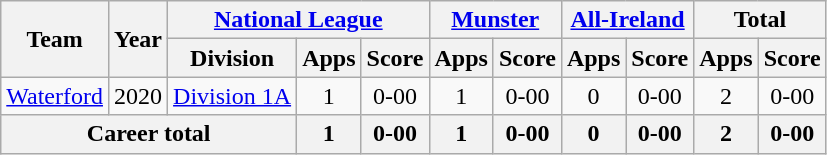<table class="wikitable" style="text-align:center">
<tr>
<th rowspan="2">Team</th>
<th rowspan="2">Year</th>
<th colspan="3"><a href='#'>National League</a></th>
<th colspan="2"><a href='#'>Munster</a></th>
<th colspan="2"><a href='#'>All-Ireland</a></th>
<th colspan="2">Total</th>
</tr>
<tr>
<th>Division</th>
<th>Apps</th>
<th>Score</th>
<th>Apps</th>
<th>Score</th>
<th>Apps</th>
<th>Score</th>
<th>Apps</th>
<th>Score</th>
</tr>
<tr>
<td rowspan="1"><a href='#'>Waterford</a></td>
<td>2020</td>
<td rowspan="1"><a href='#'>Division 1A</a></td>
<td>1</td>
<td>0-00</td>
<td>1</td>
<td>0-00</td>
<td>0</td>
<td>0-00</td>
<td>2</td>
<td>0-00</td>
</tr>
<tr>
<th colspan="3">Career total</th>
<th>1</th>
<th>0-00</th>
<th>1</th>
<th>0-00</th>
<th>0</th>
<th>0-00</th>
<th>2</th>
<th>0-00</th>
</tr>
</table>
